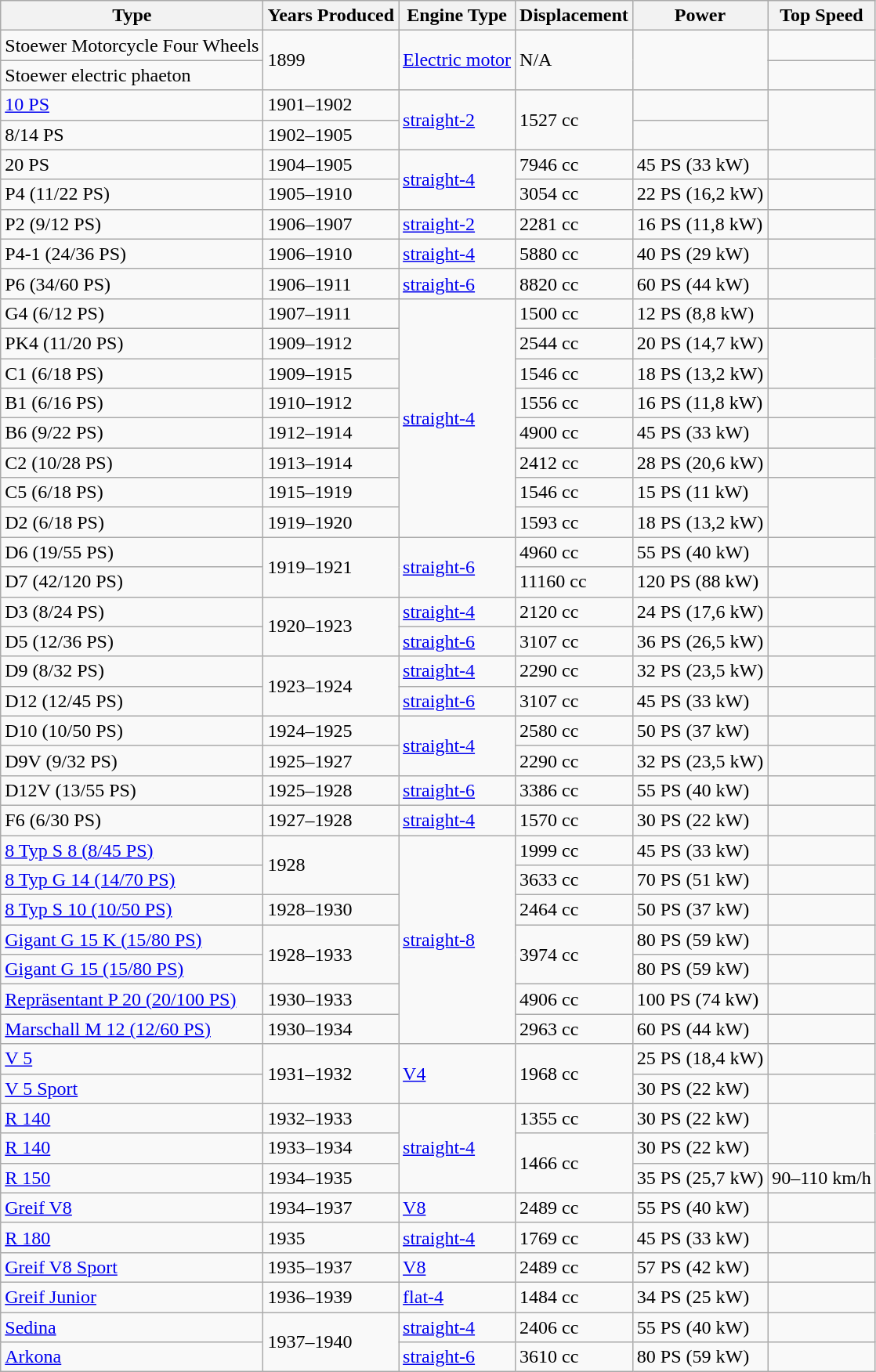<table class="wikitable">
<tr>
<th>Type</th>
<th>Years Produced</th>
<th>Engine Type</th>
<th>Displacement</th>
<th>Power</th>
<th>Top Speed</th>
</tr>
<tr>
<td>Stoewer Motorcycle Four Wheels </td>
<td rowspan="2">1899</td>
<td rowspan="2"><a href='#'>Electric motor</a></td>
<td rowspan="2">N/A</td>
<td rowspan="2"></td>
<td></td>
</tr>
<tr>
<td>Stoewer electric phaeton</td>
<td></td>
</tr>
<tr>
<td><a href='#'>10 PS</a></td>
<td>1901–1902</td>
<td rowspan="2"><a href='#'>straight-2</a></td>
<td rowspan="2">1527 cc</td>
<td></td>
<td rowspan="2"></td>
</tr>
<tr>
<td>8/14 PS</td>
<td>1902–1905</td>
<td></td>
</tr>
<tr>
<td>20 PS</td>
<td>1904–1905</td>
<td rowspan="2"><a href='#'>straight-4</a></td>
<td>7946 cc</td>
<td>45 PS (33 kW)</td>
<td></td>
</tr>
<tr>
<td>P4 (11/22 PS)</td>
<td>1905–1910</td>
<td>3054 cc</td>
<td>22 PS (16,2 kW)</td>
<td></td>
</tr>
<tr>
<td>P2 (9/12 PS)</td>
<td>1906–1907</td>
<td><a href='#'>straight-2</a></td>
<td>2281 cc</td>
<td>16 PS (11,8 kW)</td>
<td></td>
</tr>
<tr>
<td>P4-1 (24/36 PS)</td>
<td>1906–1910</td>
<td><a href='#'>straight-4</a></td>
<td>5880 cc</td>
<td>40 PS (29 kW)</td>
<td></td>
</tr>
<tr>
<td>P6 (34/60 PS)</td>
<td>1906–1911</td>
<td><a href='#'>straight-6</a></td>
<td>8820 cc</td>
<td>60 PS (44 kW)</td>
<td></td>
</tr>
<tr>
<td>G4 (6/12 PS)</td>
<td>1907–1911</td>
<td rowspan="8"><a href='#'>straight-4</a></td>
<td>1500 cc</td>
<td>12 PS (8,8 kW)</td>
<td></td>
</tr>
<tr>
<td>PK4 (11/20 PS)</td>
<td>1909–1912</td>
<td>2544 cc</td>
<td>20 PS (14,7 kW)</td>
<td rowspan="2"></td>
</tr>
<tr>
<td>C1 (6/18 PS)</td>
<td>1909–1915</td>
<td>1546 cc</td>
<td>18 PS (13,2 kW)</td>
</tr>
<tr>
<td>B1 (6/16 PS)</td>
<td>1910–1912</td>
<td>1556 cc</td>
<td>16 PS (11,8 kW)</td>
<td></td>
</tr>
<tr>
<td>B6 (9/22 PS)</td>
<td>1912–1914</td>
<td>4900 cc</td>
<td>45 PS (33 kW)</td>
<td></td>
</tr>
<tr>
<td>C2 (10/28 PS)</td>
<td>1913–1914</td>
<td>2412 cc</td>
<td>28 PS (20,6 kW)</td>
<td></td>
</tr>
<tr>
<td>C5 (6/18 PS)</td>
<td>1915–1919</td>
<td>1546 cc</td>
<td>15 PS (11 kW)</td>
<td rowspan="2"></td>
</tr>
<tr>
<td>D2 (6/18 PS)</td>
<td>1919–1920</td>
<td>1593 cc</td>
<td>18 PS (13,2 kW)</td>
</tr>
<tr>
<td>D6 (19/55 PS)</td>
<td rowspan="2">1919–1921</td>
<td rowspan="2"><a href='#'>straight-6</a></td>
<td>4960 cc</td>
<td>55 PS (40 kW)</td>
<td></td>
</tr>
<tr>
<td>D7 (42/120 PS)</td>
<td>11160 cc</td>
<td>120 PS (88 kW)</td>
<td></td>
</tr>
<tr>
<td>D3 (8/24 PS) </td>
<td rowspan="2">1920–1923</td>
<td><a href='#'>straight-4</a></td>
<td>2120 cc</td>
<td>24 PS (17,6 kW)</td>
<td></td>
</tr>
<tr>
<td>D5 (12/36 PS)</td>
<td><a href='#'>straight-6</a></td>
<td>3107 cc</td>
<td>36 PS (26,5 kW)</td>
<td></td>
</tr>
<tr>
<td>D9 (8/32 PS)</td>
<td rowspan="2">1923–1924</td>
<td><a href='#'>straight-4</a></td>
<td>2290 cc</td>
<td>32 PS (23,5 kW)</td>
<td></td>
</tr>
<tr>
<td>D12 (12/45 PS) </td>
<td><a href='#'>straight-6</a></td>
<td>3107 cc</td>
<td>45 PS (33 kW)</td>
<td></td>
</tr>
<tr>
<td>D10 (10/50 PS)</td>
<td>1924–1925</td>
<td rowspan="2"><a href='#'>straight-4</a></td>
<td>2580 cc</td>
<td>50 PS (37 kW)</td>
<td></td>
</tr>
<tr>
<td>D9V (9/32 PS)</td>
<td>1925–1927</td>
<td>2290 cc</td>
<td>32 PS (23,5 kW)</td>
<td></td>
</tr>
<tr>
<td>D12V (13/55 PS)</td>
<td>1925–1928</td>
<td><a href='#'>straight-6</a></td>
<td>3386 cc</td>
<td>55 PS (40 kW)</td>
<td></td>
</tr>
<tr>
<td>F6 (6/30 PS)</td>
<td>1927–1928</td>
<td><a href='#'>straight-4</a></td>
<td>1570 cc</td>
<td>30 PS (22 kW)</td>
<td></td>
</tr>
<tr>
<td><a href='#'>8 Typ S 8 (8/45 PS)</a></td>
<td rowspan="2">1928</td>
<td rowspan="7"><a href='#'>straight-8</a></td>
<td>1999 cc</td>
<td>45 PS (33 kW)</td>
<td></td>
</tr>
<tr>
<td><a href='#'>8 Typ G 14 (14/70 PS)</a></td>
<td>3633 cc</td>
<td>70 PS (51 kW)</td>
<td></td>
</tr>
<tr>
<td><a href='#'>8 Typ S 10 (10/50 PS)</a></td>
<td>1928–1930</td>
<td>2464 cc</td>
<td>50 PS (37 kW)</td>
<td></td>
</tr>
<tr>
<td><a href='#'>Gigant G 15 K (15/80 PS)</a></td>
<td rowspan="2">1928–1933</td>
<td rowspan="2">3974 cc</td>
<td>80 PS (59 kW)</td>
<td></td>
</tr>
<tr>
<td><a href='#'>Gigant G 15 (15/80 PS)</a></td>
<td>80 PS (59 kW)</td>
<td></td>
</tr>
<tr>
<td><a href='#'>Repräsentant P 20 (20/100 PS)</a></td>
<td>1930–1933</td>
<td>4906 cc</td>
<td>100 PS (74 kW)</td>
<td></td>
</tr>
<tr>
<td><a href='#'>Marschall M 12 (12/60 PS)</a></td>
<td>1930–1934</td>
<td>2963 cc</td>
<td>60 PS (44 kW)</td>
<td></td>
</tr>
<tr>
<td><a href='#'>V 5</a></td>
<td rowspan="2">1931–1932</td>
<td rowspan="2"><a href='#'>V4</a></td>
<td rowspan="2">1968 cc</td>
<td>25 PS (18,4 kW)</td>
<td></td>
</tr>
<tr>
<td><a href='#'>V 5 Sport</a></td>
<td>30 PS (22 kW)</td>
<td></td>
</tr>
<tr>
<td><a href='#'>R 140</a></td>
<td>1932–1933</td>
<td rowspan="3"><a href='#'>straight-4</a></td>
<td>1355 cc</td>
<td>30 PS (22 kW)</td>
<td rowspan="2"></td>
</tr>
<tr>
<td><a href='#'>R 140</a></td>
<td>1933–1934</td>
<td rowspan="2">1466 cc</td>
<td>30 PS (22 kW)</td>
</tr>
<tr>
<td><a href='#'>R 150</a></td>
<td>1934–1935</td>
<td>35 PS (25,7 kW)</td>
<td>90–110 km/h</td>
</tr>
<tr>
<td><a href='#'>Greif V8</a></td>
<td>1934–1937</td>
<td><a href='#'>V8</a></td>
<td>2489 cc</td>
<td>55 PS (40 kW)</td>
<td></td>
</tr>
<tr>
<td><a href='#'>R 180</a></td>
<td>1935</td>
<td><a href='#'>straight-4</a></td>
<td>1769 cc</td>
<td>45 PS (33 kW)</td>
<td></td>
</tr>
<tr>
<td><a href='#'>Greif V8 Sport</a></td>
<td>1935–1937</td>
<td><a href='#'>V8</a></td>
<td>2489 cc</td>
<td>57 PS (42 kW)</td>
<td></td>
</tr>
<tr>
<td><a href='#'>Greif Junior</a></td>
<td>1936–1939</td>
<td><a href='#'>flat-4</a></td>
<td>1484 cc</td>
<td>34 PS (25 kW)</td>
<td></td>
</tr>
<tr>
<td><a href='#'>Sedina</a></td>
<td rowspan="2">1937–1940</td>
<td><a href='#'>straight-4</a></td>
<td>2406 cc</td>
<td>55 PS (40 kW)</td>
<td></td>
</tr>
<tr>
<td><a href='#'>Arkona</a></td>
<td><a href='#'>straight-6</a></td>
<td>3610 cc</td>
<td>80 PS (59 kW)</td>
<td></td>
</tr>
</table>
